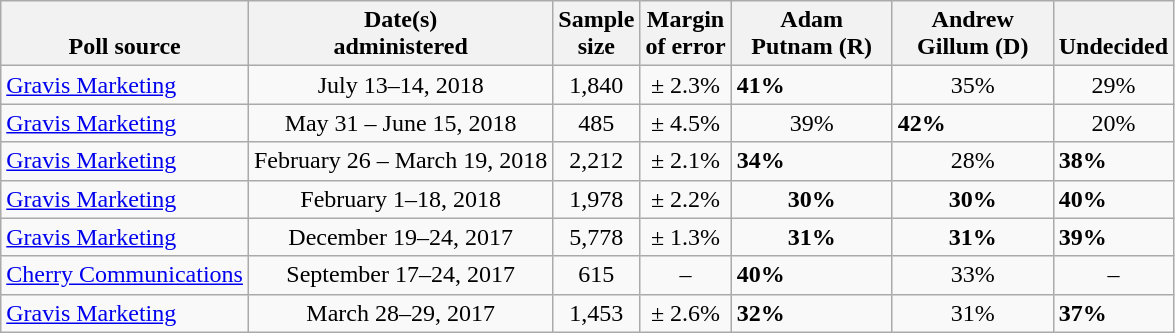<table class="wikitable">
<tr valign=bottom>
<th>Poll source</th>
<th>Date(s)<br>administered</th>
<th>Sample<br>size</th>
<th>Margin<br>of error</th>
<th style="width:100px;">Adam<br>Putnam (R)</th>
<th style="width:100px;">Andrew<br>Gillum (D)</th>
<th>Undecided</th>
</tr>
<tr>
<td><a href='#'>Gravis Marketing</a></td>
<td align=center>July 13–14, 2018</td>
<td align=center>1,840</td>
<td align=center>± 2.3%</td>
<td><strong>41%</strong></td>
<td align=center>35%</td>
<td align=center>29%</td>
</tr>
<tr>
<td><a href='#'>Gravis Marketing</a></td>
<td align=center>May 31 – June 15, 2018</td>
<td align=center>485</td>
<td align=center>± 4.5%</td>
<td align=center>39%</td>
<td><strong>42%</strong></td>
<td align=center>20%</td>
</tr>
<tr>
<td><a href='#'>Gravis Marketing</a></td>
<td align=center>February 26 – March 19, 2018</td>
<td align=center>2,212</td>
<td align=center>± 2.1%</td>
<td><strong>34%</strong></td>
<td align=center>28%</td>
<td><strong>38%</strong></td>
</tr>
<tr>
<td><a href='#'>Gravis Marketing</a></td>
<td align=center>February 1–18, 2018</td>
<td align=center>1,978</td>
<td align=center>± 2.2%</td>
<td align=center><strong>30%</strong></td>
<td align=center><strong>30%</strong></td>
<td><strong>40%</strong></td>
</tr>
<tr>
<td><a href='#'>Gravis Marketing</a></td>
<td align=center>December 19–24, 2017</td>
<td align=center>5,778</td>
<td align=center>± 1.3%</td>
<td align=center><strong>31%</strong></td>
<td align=center><strong>31%</strong></td>
<td><strong>39%</strong></td>
</tr>
<tr>
<td><a href='#'>Cherry Communications</a></td>
<td align=center>September 17–24, 2017</td>
<td align=center>615</td>
<td align=center>–</td>
<td><strong>40%</strong></td>
<td align=center>33%</td>
<td align=center>–</td>
</tr>
<tr>
<td><a href='#'>Gravis Marketing</a></td>
<td align=center>March 28–29, 2017</td>
<td align=center>1,453</td>
<td align=center>± 2.6%</td>
<td><strong>32%</strong></td>
<td align=center>31%</td>
<td><strong>37%</strong></td>
</tr>
</table>
